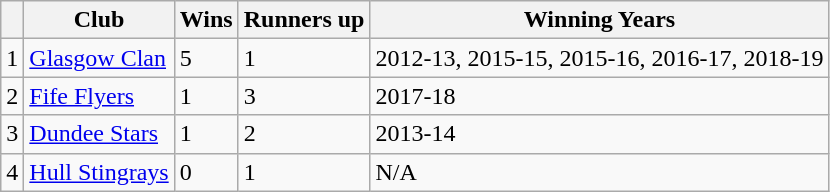<table class="wikitable" style="text-align: left;">
<tr>
<th></th>
<th>Club</th>
<th>Wins</th>
<th>Runners up</th>
<th>Winning Years</th>
</tr>
<tr>
<td>1</td>
<td> <a href='#'>Glasgow Clan</a></td>
<td>5</td>
<td>1</td>
<td>2012-13, 2015-15, 2015-16, 2016-17, 2018-19</td>
</tr>
<tr>
<td>2</td>
<td> <a href='#'>Fife Flyers</a></td>
<td>1</td>
<td>3</td>
<td>2017-18</td>
</tr>
<tr>
<td>3</td>
<td> <a href='#'>Dundee Stars</a></td>
<td>1</td>
<td>2</td>
<td>2013-14</td>
</tr>
<tr>
<td>4</td>
<td> <a href='#'>Hull Stingrays</a></td>
<td>0</td>
<td>1</td>
<td>N/A</td>
</tr>
</table>
